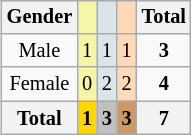<table class=wikitable style="font-size:85%; float:right; text-align:center">
<tr>
<th>Gender</th>
<td bgcolor=F7F6A8></td>
<td bgcolor=DCE5E5></td>
<td bgcolor=FFDAB9></td>
<th>Total</th>
</tr>
<tr>
<td>Male</td>
<td bgcolor=F7F6A8>1</td>
<td bgcolor=DCE5E5>1</td>
<td bgcolor=FFDAB9>1</td>
<td><strong>3</strong></td>
</tr>
<tr>
<td>Female</td>
<td bgcolor=F7F6A8>0</td>
<td bgcolor=DCE5E5>2</td>
<td bgcolor=FFDAB9>2</td>
<td><strong>4</strong></td>
</tr>
<tr>
<th>Total</th>
<th style=background:gold>1</th>
<th style=background:silver>3</th>
<th style=background:#c96>3</th>
<th>7</th>
</tr>
</table>
